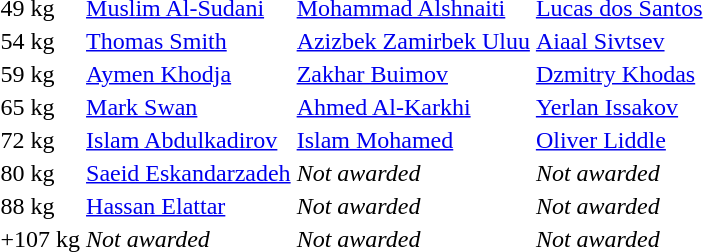<table>
<tr>
<td>49 kg</td>
<td><a href='#'>Muslim Al-Sudani</a><br></td>
<td><a href='#'>Mohammad Alshnaiti</a><br></td>
<td><a href='#'>Lucas dos Santos</a><br></td>
</tr>
<tr>
<td>54 kg</td>
<td><a href='#'>Thomas Smith</a><br></td>
<td><a href='#'>Azizbek Zamirbek Uluu</a><br></td>
<td><a href='#'>Aiaal Sivtsev</a><br></td>
</tr>
<tr>
<td>59 kg</td>
<td><a href='#'>Aymen Khodja</a><br></td>
<td><a href='#'>Zakhar Buimov</a><br></td>
<td><a href='#'>Dzmitry Khodas</a><br></td>
</tr>
<tr>
<td>65 kg</td>
<td><a href='#'>Mark Swan</a><br></td>
<td><a href='#'>Ahmed Al-Karkhi</a><br></td>
<td><a href='#'>Yerlan Issakov</a><br></td>
</tr>
<tr>
<td>72 kg</td>
<td><a href='#'>Islam Abdulkadirov</a><br></td>
<td><a href='#'>Islam Mohamed</a><br></td>
<td><a href='#'>Oliver Liddle</a><br></td>
</tr>
<tr>
<td>80 kg</td>
<td><a href='#'>Saeid Eskandarzadeh</a><br></td>
<td><em>Not awarded</em></td>
<td><em>Not awarded</em></td>
</tr>
<tr>
<td>88 kg</td>
<td><a href='#'>Hassan Elattar</a><br></td>
<td><em>Not awarded</em></td>
<td><em>Not awarded</em></td>
</tr>
<tr>
<td>+107 kg</td>
<td><em>Not awarded</em></td>
<td><em>Not awarded</em></td>
<td><em>Not awarded</em></td>
</tr>
</table>
